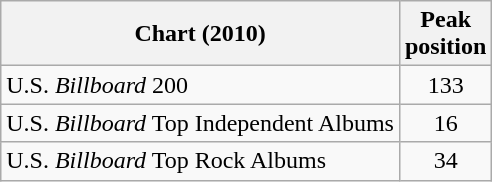<table class="wikitable">
<tr>
<th>Chart (2010)</th>
<th>Peak<br>position</th>
</tr>
<tr>
<td>U.S. <em>Billboard</em> 200</td>
<td style="text-align:center;">133</td>
</tr>
<tr>
<td>U.S. <em>Billboard</em> Top Independent Albums</td>
<td style="text-align:center;">16</td>
</tr>
<tr>
<td>U.S. <em>Billboard</em> Top Rock Albums</td>
<td style="text-align:center;">34</td>
</tr>
</table>
